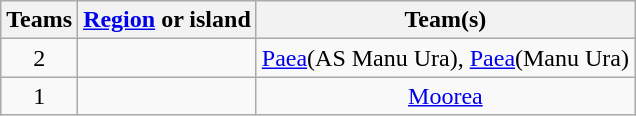<table class="wikitable" style="text-align:center">
<tr>
<th>Teams</th>
<th><a href='#'>Region</a> or island</th>
<th>Team(s)</th>
</tr>
<tr>
<td rowspan="1">2</td>
<td align="left"></td>
<td><a href='#'>Paea</a>(AS Manu Ura), <a href='#'>Paea</a>(Manu Ura)</td>
</tr>
<tr>
<td>1</td>
<td align="left"></td>
<td><a href='#'>Moorea</a></td>
</tr>
</table>
